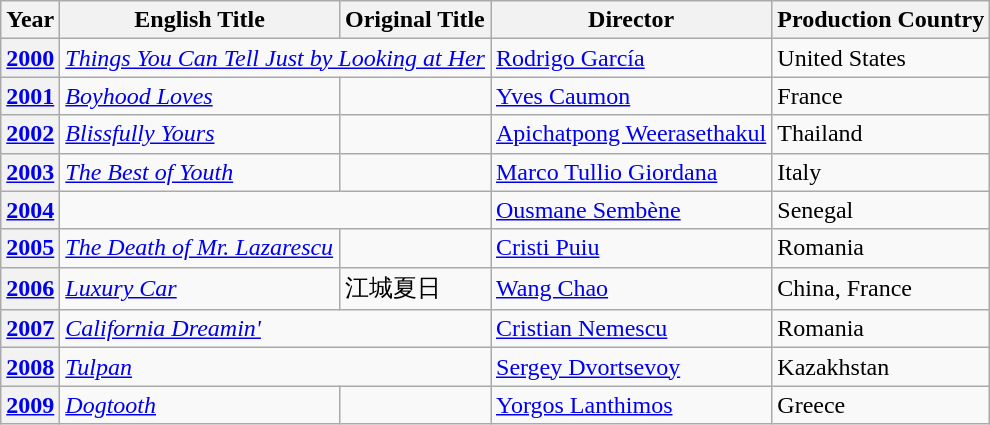<table class="wikitable">
<tr>
<th>Year</th>
<th>English Title</th>
<th>Original Title</th>
<th>Director</th>
<th>Production Country</th>
</tr>
<tr>
<th><a href='#'>2000</a></th>
<td colspan="2"><em><a href='#'>Things You Can Tell Just by Looking at Her</a></em></td>
<td data-sort-value="García"><a href='#'>Rodrigo García</a></td>
<td>United States</td>
</tr>
<tr>
<th><a href='#'>2001</a></th>
<td><em><a href='#'>Boyhood Loves</a></em></td>
<td></td>
<td data-sort-value="Caumon"><a href='#'>Yves Caumon</a></td>
<td>France</td>
</tr>
<tr>
<th><a href='#'>2002</a></th>
<td><em><a href='#'>Blissfully Yours</a></em></td>
<td></td>
<td data-sort-value="Weerasethakul"><a href='#'>Apichatpong Weerasethakul</a></td>
<td>Thailand</td>
</tr>
<tr>
<th><a href='#'>2003</a></th>
<td data-sort-value="Best of Youth"><em><a href='#'>The Best of Youth</a></em></td>
<td data-sort-value="meglio gioventù"></td>
<td data-sort-value="Giordana"><a href='#'>Marco Tullio Giordana</a></td>
<td>Italy</td>
</tr>
<tr>
<th><a href='#'>2004</a></th>
<td colspan="2" data-sort-value="Moolaade"></td>
<td data-sort-value="Sembene"><a href='#'>Ousmane Sembène</a></td>
<td>Senegal</td>
</tr>
<tr>
<th><a href='#'>2005</a></th>
<td data-sort-value="Death of Mr Lazarescu"><em><a href='#'>The Death of Mr. Lazarescu</a></em></td>
<td></td>
<td data-sort-value="Puiu"><a href='#'>Cristi Puiu</a></td>
<td>Romania</td>
</tr>
<tr>
<th><a href='#'>2006</a></th>
<td><em><a href='#'>Luxury Car</a></em></td>
<td>江城夏日</td>
<td data-sort-value="Chao"><a href='#'>Wang Chao</a></td>
<td>China, France</td>
</tr>
<tr>
<th><a href='#'>2007</a></th>
<td colspan="2"><em><a href='#'>California Dreamin'</a></em></td>
<td data-sort-value="Nemescu"><a href='#'>Cristian Nemescu</a></td>
<td>Romania</td>
</tr>
<tr>
<th><a href='#'>2008</a></th>
<td colspan="2"><em><a href='#'>Tulpan</a></em></td>
<td data-sort-value="Dvortsevoy"><a href='#'>Sergey Dvortsevoy</a></td>
<td>Kazakhstan</td>
</tr>
<tr>
<th><a href='#'>2009</a></th>
<td><em><a href='#'>Dogtooth</a></em></td>
<td data-sort-value="Kynodontas"></td>
<td data-sort-value="Lanthimos"><a href='#'>Yorgos Lanthimos</a></td>
<td>Greece</td>
</tr>
</table>
